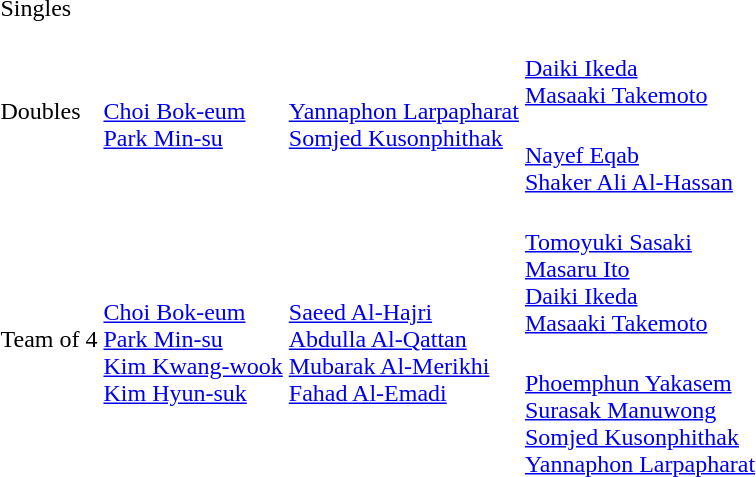<table>
<tr>
<td rowspan=2>Singles</td>
<td rowspan=2></td>
<td rowspan=2></td>
<td></td>
</tr>
<tr>
<td></td>
</tr>
<tr>
<td rowspan=2>Doubles</td>
<td rowspan=2><br><a href='#'>Choi Bok-eum</a><br><a href='#'>Park Min-su</a></td>
<td rowspan=2><br><a href='#'>Yannaphon Larpapharat</a><br><a href='#'>Somjed Kusonphithak</a></td>
<td><br><a href='#'>Daiki Ikeda</a><br><a href='#'>Masaaki Takemoto</a></td>
</tr>
<tr>
<td><br><a href='#'>Nayef Eqab</a><br><a href='#'>Shaker Ali Al-Hassan</a></td>
</tr>
<tr>
<td rowspan=2>Team of 4</td>
<td rowspan=2><br><a href='#'>Choi Bok-eum</a><br><a href='#'>Park Min-su</a><br><a href='#'>Kim Kwang-wook</a><br><a href='#'>Kim Hyun-suk</a></td>
<td rowspan=2><br><a href='#'>Saeed Al-Hajri</a><br><a href='#'>Abdulla Al-Qattan</a><br><a href='#'>Mubarak Al-Merikhi</a><br><a href='#'>Fahad Al-Emadi</a></td>
<td><br><a href='#'>Tomoyuki Sasaki</a><br><a href='#'>Masaru Ito</a><br><a href='#'>Daiki Ikeda</a><br><a href='#'>Masaaki Takemoto</a></td>
</tr>
<tr>
<td><br><a href='#'>Phoemphun Yakasem</a><br><a href='#'>Surasak Manuwong</a><br><a href='#'>Somjed Kusonphithak</a><br><a href='#'>Yannaphon Larpapharat</a></td>
</tr>
</table>
